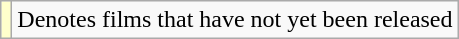<table class="wikitable">
<tr>
<td style="background:#FFFFCC;"></td>
<td>Denotes films that have not yet been released</td>
</tr>
</table>
